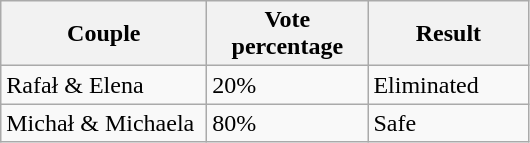<table class="wikitable">
<tr>
<th style="width:130px;">Couple</th>
<th style="width:100px;">Vote percentage</th>
<th style="width:100px;">Result</th>
</tr>
<tr>
<td>Rafał & Elena</td>
<td>20%</td>
<td>Eliminated</td>
</tr>
<tr>
<td>Michał & Michaela</td>
<td>80%</td>
<td>Safe</td>
</tr>
</table>
